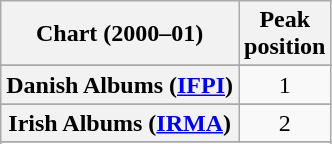<table class="wikitable plainrowheaders sortable">
<tr>
<th>Chart (2000–01)</th>
<th>Peak<br>position</th>
</tr>
<tr>
</tr>
<tr>
</tr>
<tr>
</tr>
<tr>
<th scope="row">Danish Albums (<a href='#'>IFPI</a>)</th>
<td style="text-align:center;">1</td>
</tr>
<tr>
</tr>
<tr>
</tr>
<tr>
</tr>
<tr>
<th scope="row">Irish Albums (<a href='#'>IRMA</a>)</th>
<td style="text-align:center;">2</td>
</tr>
<tr>
</tr>
<tr>
</tr>
<tr>
</tr>
<tr>
</tr>
<tr>
</tr>
<tr>
</tr>
</table>
